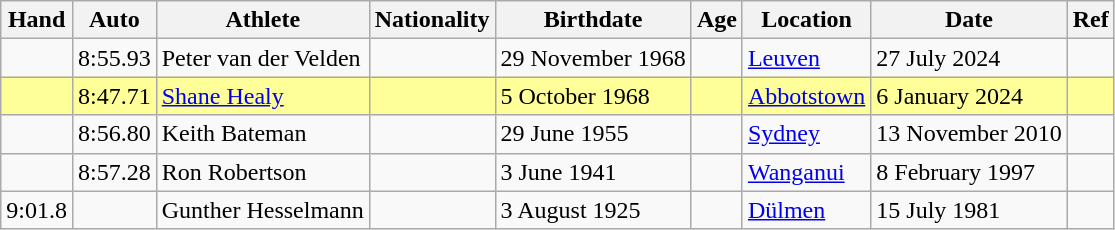<table class="wikitable">
<tr>
<th>Hand</th>
<th>Auto</th>
<th>Athlete</th>
<th>Nationality</th>
<th>Birthdate</th>
<th>Age</th>
<th>Location</th>
<th>Date</th>
<th>Ref</th>
</tr>
<tr>
<td></td>
<td>8:55.93</td>
<td>Peter van der Velden</td>
<td></td>
<td>29 November 1968</td>
<td></td>
<td><a href='#'>Leuven</a></td>
<td>27 July 2024</td>
<td></td>
</tr>
<tr style="background:#ff9;">
<td></td>
<td>8:47.71</td>
<td><a href='#'>Shane Healy</a></td>
<td></td>
<td>5 October 1968</td>
<td></td>
<td><a href='#'>Abbotstown</a></td>
<td>6 January 2024</td>
<td></td>
</tr>
<tr>
<td></td>
<td>8:56.80</td>
<td>Keith Bateman</td>
<td></td>
<td>29 June 1955</td>
<td></td>
<td><a href='#'>Sydney</a></td>
<td>13 November 2010</td>
<td></td>
</tr>
<tr>
<td></td>
<td>8:57.28</td>
<td>Ron Robertson</td>
<td></td>
<td>3 June 1941</td>
<td></td>
<td><a href='#'>Wanganui</a></td>
<td>8 February 1997</td>
<td></td>
</tr>
<tr>
<td>9:01.8</td>
<td></td>
<td>Gunther Hesselmann</td>
<td></td>
<td>3 August 1925</td>
<td></td>
<td><a href='#'>Dülmen</a></td>
<td>15 July 1981</td>
<td></td>
</tr>
</table>
